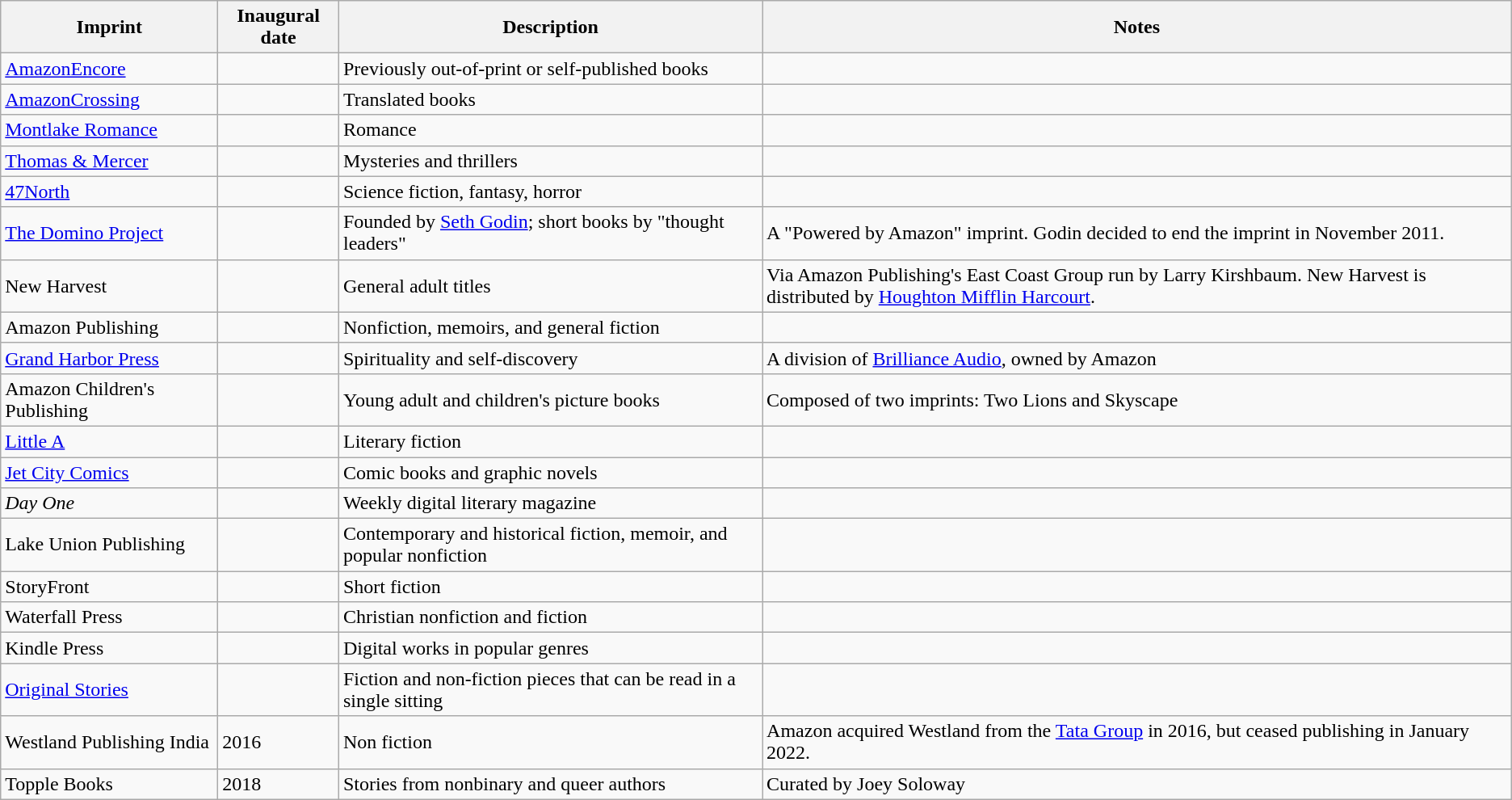<table class="wikitable sortable" border="0" align="top">
<tr>
<th>Imprint</th>
<th>Inaugural date</th>
<th>Description</th>
<th>Notes</th>
</tr>
<tr>
<td><a href='#'>AmazonEncore</a></td>
<td></td>
<td>Previously out-of-print or self-published books</td>
<td></td>
</tr>
<tr>
<td><a href='#'>AmazonCrossing</a></td>
<td></td>
<td>Translated books</td>
<td></td>
</tr>
<tr>
<td><a href='#'>Montlake Romance</a></td>
<td></td>
<td>Romance</td>
<td></td>
</tr>
<tr>
<td><a href='#'>Thomas & Mercer</a></td>
<td></td>
<td>Mysteries and thrillers</td>
<td></td>
</tr>
<tr>
<td><a href='#'>47North</a></td>
<td></td>
<td>Science fiction, fantasy, horror</td>
<td></td>
</tr>
<tr>
<td><a href='#'>The Domino Project</a></td>
<td></td>
<td>Founded by <a href='#'>Seth Godin</a>; short books by "thought leaders"</td>
<td>A "Powered by Amazon" imprint. Godin decided to end the imprint in November 2011.</td>
</tr>
<tr>
<td>New Harvest</td>
<td></td>
<td>General adult titles</td>
<td>Via Amazon Publishing's East Coast Group run by Larry Kirshbaum. New Harvest is distributed by <a href='#'>Houghton Mifflin Harcourt</a>.</td>
</tr>
<tr>
<td>Amazon Publishing</td>
<td></td>
<td>Nonfiction, memoirs, and general fiction</td>
<td></td>
</tr>
<tr>
<td><a href='#'>Grand Harbor Press</a></td>
<td></td>
<td>Spirituality and self-discovery</td>
<td>A division of <a href='#'>Brilliance Audio</a>, owned by Amazon</td>
</tr>
<tr>
<td>Amazon Children's Publishing</td>
<td></td>
<td>Young adult and children's picture books</td>
<td>Composed of two imprints: Two Lions and Skyscape</td>
</tr>
<tr>
<td><a href='#'>Little A</a></td>
<td></td>
<td>Literary fiction</td>
<td></td>
</tr>
<tr>
<td><a href='#'>Jet City Comics</a></td>
<td></td>
<td>Comic books and graphic novels</td>
<td></td>
</tr>
<tr>
<td><em>Day One</em></td>
<td></td>
<td>Weekly digital literary magazine</td>
<td></td>
</tr>
<tr>
<td>Lake Union Publishing</td>
<td></td>
<td>Contemporary and historical fiction, memoir, and popular nonfiction</td>
<td></td>
</tr>
<tr>
<td>StoryFront</td>
<td></td>
<td>Short fiction</td>
<td></td>
</tr>
<tr>
<td>Waterfall Press</td>
<td></td>
<td>Christian nonfiction and fiction</td>
<td></td>
</tr>
<tr>
<td>Kindle Press</td>
<td></td>
<td>Digital works in popular genres</td>
<td></td>
</tr>
<tr>
<td><a href='#'>Original Stories</a></td>
<td></td>
<td>Fiction and non-fiction pieces that can be read in a single sitting</td>
<td></td>
</tr>
<tr>
<td>Westland Publishing India</td>
<td>2016</td>
<td>Non fiction</td>
<td>Amazon acquired Westland from the <a href='#'>Tata Group</a> in 2016, but ceased publishing in January 2022.</td>
</tr>
<tr>
<td>Topple Books</td>
<td>2018</td>
<td>Stories from nonbinary and queer authors</td>
<td>Curated by Joey Soloway</td>
</tr>
</table>
